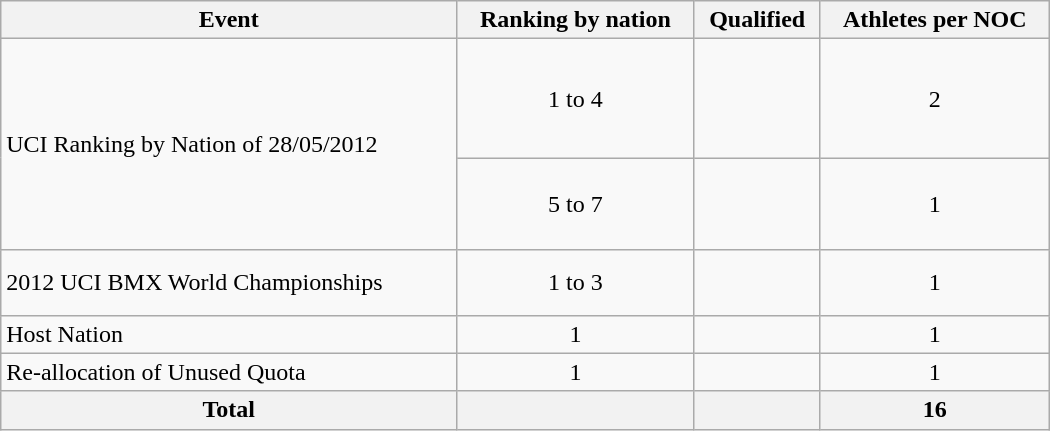<table class="wikitable"  style="width:700px; text-align:center;">
<tr>
<th>Event</th>
<th>Ranking by nation</th>
<th>Qualified</th>
<th>Athletes per NOC</th>
</tr>
<tr>
<td rowspan="2" style="text-align:left;">UCI Ranking by Nation of 28/05/2012</td>
<td>1 to 4</td>
<td align="left"><br><br><br><br></td>
<td>2</td>
</tr>
<tr>
<td>5 to 7</td>
<td align="left"><br><br><br></td>
<td>1</td>
</tr>
<tr>
<td align="left">2012 UCI BMX World Championships</td>
<td>1 to 3</td>
<td align="left"><br><br></td>
<td>1</td>
</tr>
<tr>
<td align="left">Host Nation</td>
<td>1</td>
<td align="left"></td>
<td>1</td>
</tr>
<tr>
<td align="left">Re-allocation of Unused Quota</td>
<td>1</td>
<td align="left"></td>
<td>1</td>
</tr>
<tr>
<th>Total</th>
<th></th>
<th></th>
<th>16</th>
</tr>
</table>
